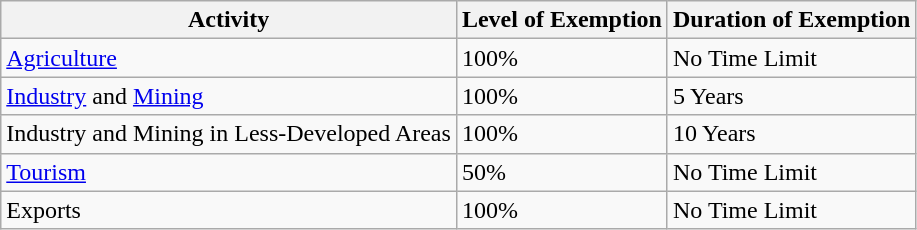<table class="wikitable">
<tr>
<th>Activity</th>
<th>Level of Exemption</th>
<th>Duration of Exemption</th>
</tr>
<tr>
<td><a href='#'>Agriculture</a></td>
<td>100%</td>
<td>No Time Limit</td>
</tr>
<tr>
<td><a href='#'>Industry</a> and <a href='#'>Mining</a></td>
<td>100%</td>
<td>5 Years</td>
</tr>
<tr>
<td>Industry and  Mining  in Less-Developed  Areas</td>
<td>100%</td>
<td>10 Years</td>
</tr>
<tr>
<td><a href='#'>Tourism</a></td>
<td>50%</td>
<td>No Time Limit</td>
</tr>
<tr>
<td>Exports</td>
<td>100%</td>
<td>No Time Limit</td>
</tr>
</table>
